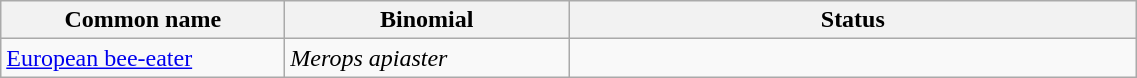<table width=60% class="wikitable">
<tr>
<th width=15%>Common name</th>
<th width=15%>Binomial</th>
<th width=30%>Status</th>
</tr>
<tr>
<td><a href='#'>European bee-eater</a></td>
<td><em>Merops apiaster</em></td>
<td></td>
</tr>
</table>
